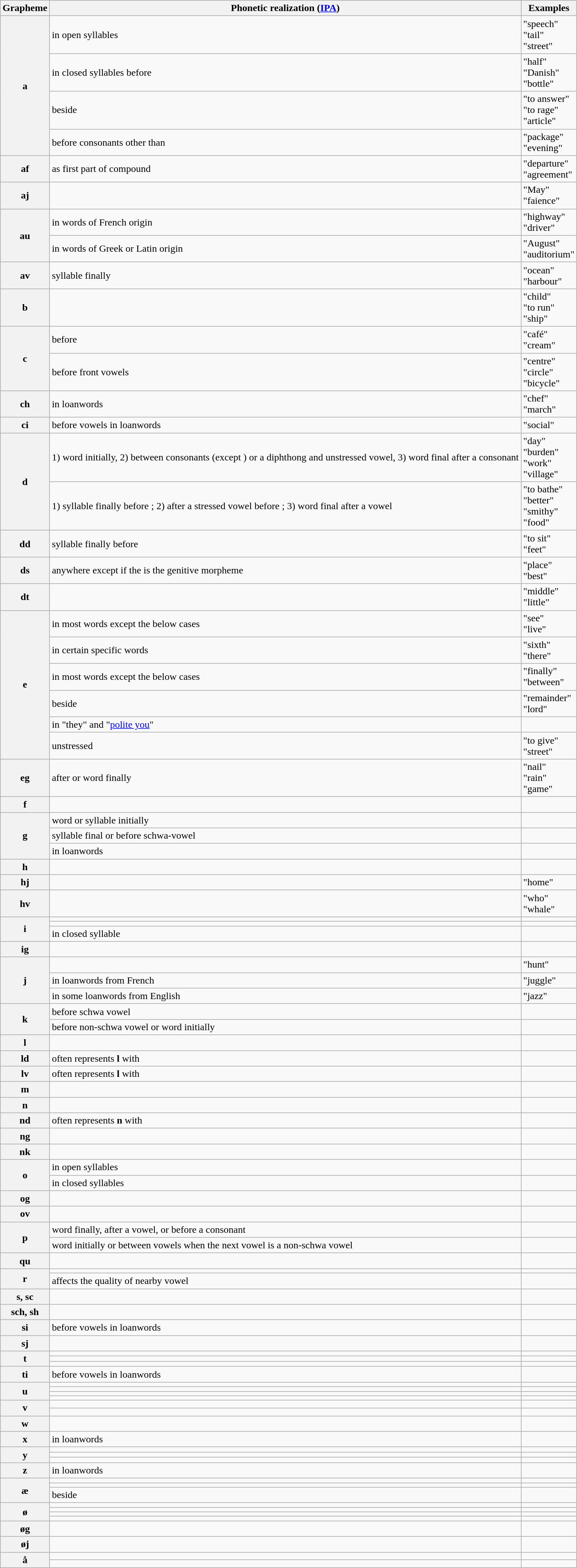<table class=wikitable>
<tr>
<th>Grapheme</th>
<th>Phonetic realization (<a href='#'>IPA</a>)</th>
<th>Examples</th>
</tr>
<tr ---->
<th rowspan=4>a</th>
<td>in open syllables<br></td>
<td>  "speech"<br>  "tail"<br>  "street"</td>
</tr>
<tr ---->
<td>in closed syllables before <br></td>
<td>  "half"<br>  "Danish"<br>  "bottle"</td>
</tr>
<tr ---->
<td>beside <br></td>
<td>  "to answer"<br>  "to rage"<br>  "article"</td>
</tr>
<tr ---->
<td>before consonants other than <br></td>
<td>  "package"<br>  "evening"</td>
</tr>
<tr ---->
<th>af</th>
<td>as first part of compound<br></td>
<td>  "departure"<br>  "agreement"</td>
</tr>
<tr ---->
<th>aj</th>
<td></td>
<td>  "May"<br>  "faience"</td>
</tr>
<tr ---->
<th rowspan=2>au</th>
<td>in words of French origin<br></td>
<td>  "highway"<br>  "driver"</td>
</tr>
<tr ---->
<td>in words of Greek or Latin origin<br></td>
<td>  "August"<br>  "auditorium"</td>
</tr>
<tr ---->
<th>av</th>
<td>syllable finally<br></td>
<td>  "ocean"<br>  "harbour"</td>
</tr>
<tr ---->
<th>b</th>
<td></td>
<td>  "child"<br>  "to run"<br>  "ship"</td>
</tr>
<tr ---->
<th rowspan=2>c</th>
<td>before <br></td>
<td>  "café"<br>  "cream"</td>
</tr>
<tr ---->
<td>before front vowels <br></td>
<td>  "centre"<br>  "circle"<br>  "bicycle"</td>
</tr>
<tr ---->
<th>ch</th>
<td>in loanwords<br></td>
<td>  "chef"<br>  "march"</td>
</tr>
<tr ---->
<th>ci</th>
<td>before vowels in loanwords<br></td>
<td>  "social"</td>
</tr>
<tr ---->
<th rowspan=2>d</th>
<td>1) word initially, 2) between consonants (except ) or a diphthong and unstressed vowel, 3) word final after a consonant<br></td>
<td>  "day"<br>  "burden"<br>  "work"<br>  "village"</td>
</tr>
<tr ---->
<td>1) syllable finally before ; 2) after a stressed vowel before ; 3) word final after a vowel<br></td>
<td>  "to bathe"<br>  "better"<br>  "smithy"<br>  "food"</td>
</tr>
<tr ---->
<th>dd</th>
<td>syllable finally before <br></td>
<td>  "to sit"<br>  "feet"</td>
</tr>
<tr ---->
<th>ds</th>
<td>anywhere except if the  is the genitive morpheme<br></td>
<td>  "place"<br>  "best"</td>
</tr>
<tr ---->
<th>dt</th>
<td></td>
<td>  "middle"<br>  "little"</td>
</tr>
<tr ---->
<th rowspan=6>e</th>
<td>in most words except the below cases<br></td>
<td>  "see"<br>  "live"</td>
</tr>
<tr ---->
<td>in certain specific words<br></td>
<td>  "sixth"<br>  "there"</td>
</tr>
<tr ---->
<td>in most words except the below cases<br></td>
<td>  "finally"<br>  "between"</td>
</tr>
<tr ---->
<td>beside <br></td>
<td>  "remainder"<br>  "lord"</td>
</tr>
<tr ---->
<td>in  "they" and  "<a href='#'>polite you</a>"<br></td>
<td></td>
</tr>
<tr ---->
<td>unstressed</td>
<td>  "to give"<br>  "street"</td>
</tr>
<tr ---->
<th>eg</th>
<td>after  or word finally<br></td>
<td>  "nail"<br>  "rain"<br>  "game"</td>
</tr>
<tr ---->
<th>f</th>
<td></td>
<td></td>
</tr>
<tr ---->
<th rowspan="3"><strong>g</strong></th>
<td>word or syllable initially<br></td>
<td></td>
</tr>
<tr ---->
<td>syllable final or before schwa-vowel<br></td>
<td></td>
</tr>
<tr ---->
<td>in loanwords<br></td>
<td></td>
</tr>
<tr ---->
<th>h</th>
<td></td>
<td></td>
</tr>
<tr ---->
<th>hj</th>
<td></td>
<td>  "home"</td>
</tr>
<tr ---->
<th>hv</th>
<td></td>
<td>  "who"<br>  "whale"</td>
</tr>
<tr ---->
<th rowspan=3>i</th>
<td></td>
<td></td>
</tr>
<tr ---->
<td></td>
<td></td>
</tr>
<tr ---->
<td>in closed syllable<br></td>
<td></td>
</tr>
<tr ---->
<th>ig</th>
<td></td>
<td></td>
</tr>
<tr ---->
<th rowspan=3>j</th>
<td></td>
<td>  "hunt"</td>
</tr>
<tr ---->
<td>in loanwords from French<br></td>
<td>  "juggle"</td>
</tr>
<tr ---->
<td>in some loanwords from English<br></td>
<td>  "jazz"</td>
</tr>
<tr ---->
<th rowspan=2>k</th>
<td>before schwa vowel<br></td>
<td></td>
</tr>
<tr ---->
<td>before non-schwa vowel or word initially<br></td>
<td></td>
</tr>
<tr ---->
<th>l</th>
<td></td>
<td></td>
</tr>
<tr ---->
<th>ld</th>
<td>often represents <strong>l</strong> with <br></td>
<td></td>
</tr>
<tr ---->
<th>lv</th>
<td>often represents <strong>l</strong> with <br></td>
<td></td>
</tr>
<tr ---->
<th>m</th>
<td></td>
<td></td>
</tr>
<tr ---->
<th>n</th>
<td></td>
<td></td>
</tr>
<tr ---->
<th>nd</th>
<td>often represents <strong>n</strong> with <br></td>
<td></td>
</tr>
<tr ---->
<th>ng</th>
<td></td>
<td></td>
</tr>
<tr ---->
<th>nk</th>
<td></td>
<td></td>
</tr>
<tr ---->
<th rowspan=2>o</th>
<td>in open syllables<br></td>
<td></td>
</tr>
<tr ---->
<td>in closed syllables<br></td>
<td></td>
</tr>
<tr ---->
<th>og</th>
<td></td>
<td></td>
</tr>
<tr ---->
<th>ov</th>
<td></td>
<td></td>
</tr>
<tr ---->
<th rowspan=2>p</th>
<td>word finally, after a vowel, or before a consonant<br></td>
<td></td>
</tr>
<tr ---->
<td>word initially or between vowels when the next vowel is a non-schwa vowel<br></td>
<td></td>
</tr>
<tr ---->
<th>qu</th>
<td></td>
<td></td>
</tr>
<tr ---->
<th rowspan=2>r</th>
<td></td>
<td></td>
</tr>
<tr ---->
<td>affects the quality of nearby vowel<br></td>
<td></td>
</tr>
<tr ---->
<th>s, <strong>sc</strong></th>
<td></td>
<td></td>
</tr>
<tr ---->
<th>sch, <strong>sh</strong></th>
<td></td>
<td></td>
</tr>
<tr ---->
<th>si</th>
<td>before vowels in loanwords<br></td>
<td></td>
</tr>
<tr ---->
<th>sj</th>
<td></td>
<td></td>
</tr>
<tr ---->
<th rowspan=3>t</th>
<td></td>
<td></td>
</tr>
<tr ---->
<td></td>
<td></td>
</tr>
<tr ---->
<td></td>
<td></td>
</tr>
<tr ---->
<th>ti</th>
<td>before vowels in loanwords<br></td>
<td></td>
</tr>
<tr ---->
<th rowspan=4>u</th>
<td></td>
<td></td>
</tr>
<tr ---->
<td></td>
<td></td>
</tr>
<tr ---->
<td></td>
<td></td>
</tr>
<tr ---->
<td></td>
<td></td>
</tr>
<tr ---->
<th rowspan=2>v</th>
<td></td>
<td></td>
</tr>
<tr ---->
<td></td>
<td></td>
</tr>
<tr ---->
<th>w</th>
<td></td>
<td></td>
</tr>
<tr ---->
<th>x</th>
<td>in loanwords<br></td>
<td></td>
</tr>
<tr ---->
<th rowspan=3>y</th>
<td></td>
<td></td>
</tr>
<tr ---->
<td></td>
<td></td>
</tr>
<tr ---->
<td></td>
<td></td>
</tr>
<tr ---->
<th>z</th>
<td>in loanwords<br></td>
<td></td>
</tr>
<tr ---->
<th rowspan=3>æ</th>
<td></td>
<td></td>
</tr>
<tr ---->
<td></td>
<td></td>
</tr>
<tr ---->
<td>beside <br></td>
<td></td>
</tr>
<tr ---->
<th rowspan=4>ø</th>
<td></td>
<td></td>
</tr>
<tr ---->
<td></td>
<td></td>
</tr>
<tr ---->
<td></td>
<td></td>
</tr>
<tr ---->
<td></td>
<td></td>
</tr>
<tr ---->
<th>øg</th>
<td></td>
<td></td>
</tr>
<tr ---->
<th>øj</th>
<td></td>
<td></td>
</tr>
<tr ---->
<th rowspan=2>å</th>
<td></td>
<td></td>
</tr>
<tr ---->
<td></td>
<td></td>
</tr>
</table>
